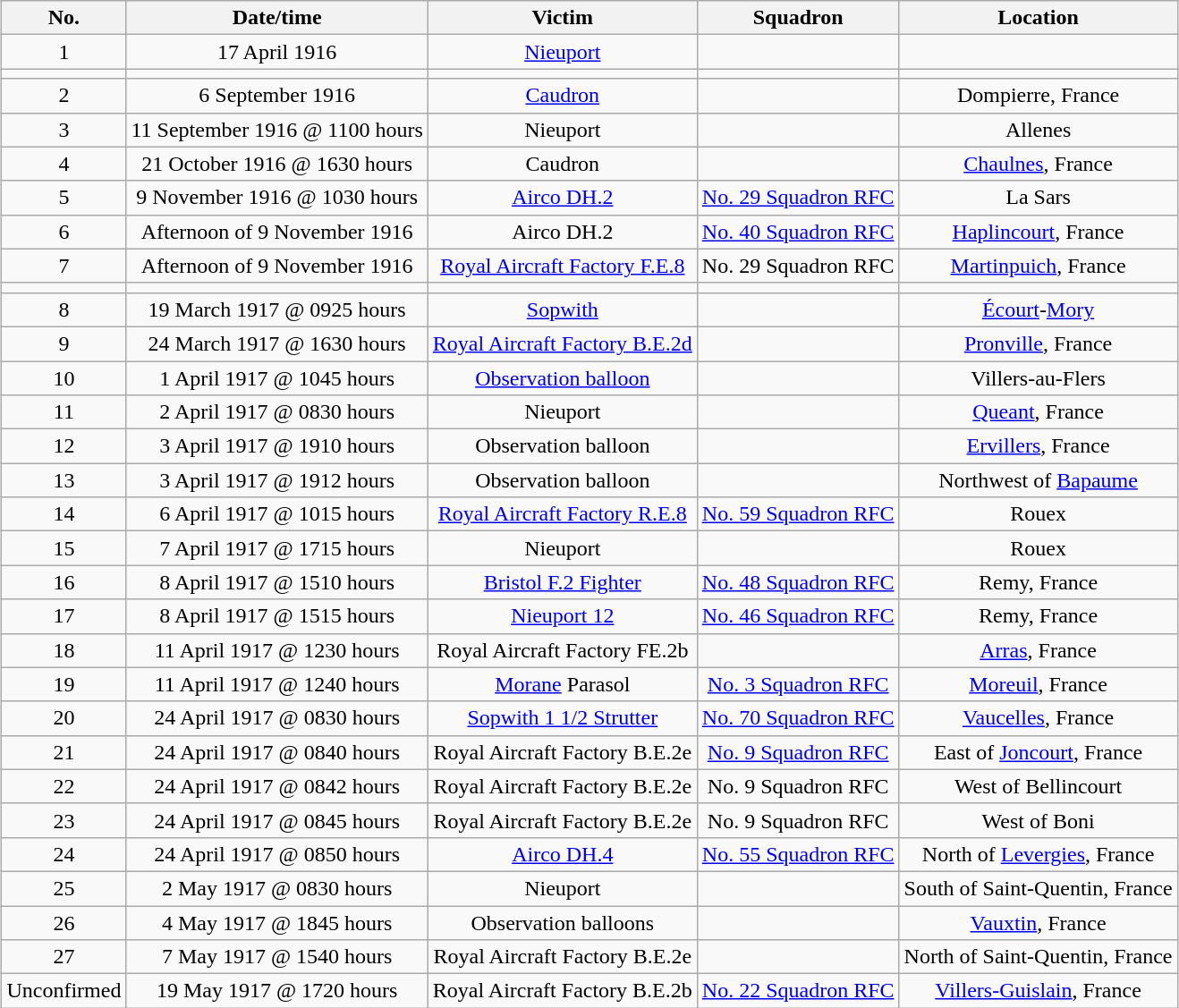<table class="wikitable" border="1" style="margin: 1em auto 1em auto">
<tr>
<th>No.</th>
<th>Date/time</th>
<th>Victim</th>
<th>Squadron</th>
<th>Location</th>
</tr>
<tr>
<td align="center">1</td>
<td align="center">17 April 1916</td>
<td align="center"><a href='#'>Nieuport</a></td>
<td align="center"></td>
<td align="center"></td>
</tr>
<tr>
<td align="center"></td>
<td align="center"></td>
<td align="center"></td>
<td align="center"></td>
<td align="center"></td>
</tr>
<tr>
<td align="center">2</td>
<td align="center">6 September 1916</td>
<td align="center"><a href='#'>Caudron</a></td>
<td align="center"></td>
<td align="center">Dompierre, France</td>
</tr>
<tr>
<td align="center">3</td>
<td align="center">11 September 1916 @ 1100 hours</td>
<td align="center">Nieuport</td>
<td align="center"></td>
<td align="center">Allenes</td>
</tr>
<tr>
<td align="center">4</td>
<td align="center">21 October 1916 @ 1630 hours</td>
<td align="center">Caudron</td>
<td align="center"></td>
<td align="center"><a href='#'>Chaulnes</a>, France</td>
</tr>
<tr>
<td align="center">5</td>
<td align="center">9 November 1916 @ 1030 hours</td>
<td align="center"><a href='#'>Airco DH.2</a></td>
<td align="center"><a href='#'>No. 29 Squadron RFC</a></td>
<td align="center">La Sars</td>
</tr>
<tr>
<td align="center">6</td>
<td align="center">Afternoon of 9 November 1916</td>
<td align="center">Airco DH.2</td>
<td align="center"><a href='#'>No. 40 Squadron RFC</a></td>
<td align="center"><a href='#'>Haplincourt</a>, France</td>
</tr>
<tr>
<td align="center">7</td>
<td align="center">Afternoon of 9 November 1916</td>
<td align="center"><a href='#'>Royal Aircraft Factory F.E.8</a></td>
<td align="center">No. 29 Squadron RFC</td>
<td align="center"><a href='#'>Martinpuich</a>, France</td>
</tr>
<tr>
<td align="center"></td>
<td align="center"></td>
<td align="center"></td>
<td align="center"></td>
<td align="center"></td>
</tr>
<tr>
<td align="center">8</td>
<td align="center">19 March 1917 @ 0925 hours</td>
<td align="center"><a href='#'>Sopwith</a></td>
<td align="center"></td>
<td align="center"><a href='#'>Écourt</a>-<a href='#'>Mory</a></td>
</tr>
<tr>
<td align="center">9</td>
<td align="center">24 March 1917 @ 1630 hours</td>
<td align="center"><a href='#'>Royal Aircraft Factory B.E.2d</a></td>
<td align="center"></td>
<td align="center"><a href='#'>Pronville</a>, France</td>
</tr>
<tr>
<td align="center">10</td>
<td align="center">1 April 1917 @ 1045 hours</td>
<td align="center"><a href='#'>Observation balloon</a></td>
<td align="center"></td>
<td align="center">Villers-au-Flers</td>
</tr>
<tr>
<td align="center">11</td>
<td align="center">2 April 1917 @ 0830 hours</td>
<td align="center">Nieuport</td>
<td align="center"></td>
<td align="center"><a href='#'>Queant</a>, France</td>
</tr>
<tr>
<td align="center">12</td>
<td align="center">3 April 1917 @ 1910 hours</td>
<td align="center">Observation balloon</td>
<td align="center"></td>
<td align="center"><a href='#'>Ervillers</a>, France</td>
</tr>
<tr>
<td align="center">13</td>
<td align="center">3 April 1917 @ 1912 hours</td>
<td align="center">Observation balloon</td>
<td align="center"></td>
<td align="center">Northwest of <a href='#'>Bapaume</a></td>
</tr>
<tr>
<td align="center">14</td>
<td align="center">6 April 1917  @ 1015 hours</td>
<td align="center"><a href='#'>Royal Aircraft Factory R.E.8</a></td>
<td align="center"><a href='#'>No. 59 Squadron RFC</a></td>
<td align="center">Rouex</td>
</tr>
<tr>
<td align="center">15</td>
<td align="center">7 April 1917 @ 1715 hours</td>
<td align="center">Nieuport</td>
<td align="center"></td>
<td align="center">Rouex</td>
</tr>
<tr>
<td align="center">16</td>
<td align="center">8 April 1917 @ 1510 hours</td>
<td align="center"><a href='#'>Bristol F.2 Fighter</a></td>
<td align="center"><a href='#'>No. 48 Squadron RFC</a></td>
<td align="center">Remy, France</td>
</tr>
<tr>
<td align="center">17</td>
<td align="center">8 April 1917 @ 1515 hours</td>
<td align="center"><a href='#'>Nieuport 12</a></td>
<td align="center"><a href='#'>No. 46 Squadron RFC</a></td>
<td align="center">Remy, France</td>
</tr>
<tr>
<td align="center">18</td>
<td align="center">11 April 1917 @ 1230 hours</td>
<td align="center">Royal Aircraft Factory FE.2b</td>
<td align="center"></td>
<td align="center"><a href='#'>Arras</a>, France</td>
</tr>
<tr>
<td align="center">19</td>
<td align="center">11 April 1917 @ 1240 hours</td>
<td align="center"><a href='#'>Morane</a> Parasol</td>
<td align="center"><a href='#'>No. 3 Squadron RFC</a></td>
<td align="center"><a href='#'>Moreuil</a>, France</td>
</tr>
<tr>
<td align="center">20</td>
<td align="center">24 April 1917 @ 0830 hours</td>
<td align="center"><a href='#'>Sopwith 1 1/2 Strutter</a></td>
<td align="center"><a href='#'>No. 70 Squadron RFC</a></td>
<td align="center"><a href='#'>Vaucelles</a>, France</td>
</tr>
<tr>
<td align="center">21</td>
<td align="center">24 April 1917 @ 0840 hours</td>
<td align="center">Royal Aircraft Factory B.E.2e</td>
<td align="center"><a href='#'>No. 9 Squadron RFC</a></td>
<td align="center">East of <a href='#'>Joncourt</a>, France</td>
</tr>
<tr>
<td align="center">22</td>
<td align="center">24 April 1917 @ 0842 hours</td>
<td align="center">Royal Aircraft Factory B.E.2e</td>
<td align="center">No. 9 Squadron RFC</td>
<td align="center">West of Bellincourt</td>
</tr>
<tr>
<td align="center">23</td>
<td align="center">24 April 1917 @ 0845 hours</td>
<td align="center">Royal Aircraft Factory B.E.2e</td>
<td align="center">No. 9 Squadron RFC</td>
<td align="center">West of Boni</td>
</tr>
<tr>
<td align="center">24</td>
<td align="center">24 April 1917 @ 0850 hours</td>
<td align="center"><a href='#'>Airco DH.4</a></td>
<td align="center"><a href='#'>No. 55 Squadron RFC</a></td>
<td align="center">North of <a href='#'>Levergies</a>, France</td>
</tr>
<tr>
<td align="center">25</td>
<td align="center">2 May 1917 @ 0830 hours</td>
<td align="center">Nieuport</td>
<td align="center"></td>
<td align="center">South of Saint-Quentin, France</td>
</tr>
<tr>
<td align="center">26</td>
<td align="center">4 May 1917 @ 1845 hours</td>
<td align="center">Observation balloons</td>
<td align="center"></td>
<td align="center"><a href='#'>Vauxtin</a>, France</td>
</tr>
<tr>
<td align="center">27</td>
<td align="center">7 May 1917 @ 1540 hours</td>
<td align="center">Royal Aircraft Factory B.E.2e</td>
<td align="center"></td>
<td align="center">North of Saint-Quentin, France</td>
</tr>
<tr>
<td align="center">Unconfirmed</td>
<td align="center">19 May 1917 @ 1720 hours</td>
<td align="center">Royal Aircraft Factory B.E.2b</td>
<td align="center"><a href='#'>No. 22 Squadron RFC</a></td>
<td align="center"><a href='#'>Villers-Guislain</a>, France</td>
</tr>
</table>
